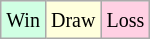<table class="wikitable">
<tr>
<td style="background:#d0ffe3;"><small>Win</small></td>
<td style="background:#ffffdd;"><small>Draw</small></td>
<td style="background:#ffd0e3;"><small>Loss</small></td>
</tr>
</table>
